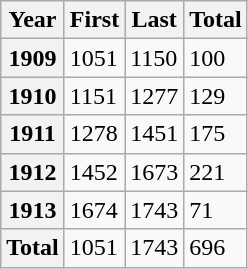<table class="wikitable">
<tr>
<th>Year</th>
<th>First</th>
<th>Last</th>
<th>Total</th>
</tr>
<tr>
<th>1909</th>
<td>1051</td>
<td>1150</td>
<td>100</td>
</tr>
<tr>
<th>1910</th>
<td>1151</td>
<td>1277</td>
<td>129</td>
</tr>
<tr>
<th>1911</th>
<td>1278</td>
<td>1451</td>
<td>175</td>
</tr>
<tr>
<th>1912</th>
<td>1452</td>
<td>1673</td>
<td>221</td>
</tr>
<tr>
<th>1913</th>
<td>1674</td>
<td>1743</td>
<td>71</td>
</tr>
<tr>
<th>Total</th>
<td>1051</td>
<td>1743</td>
<td>696</td>
</tr>
</table>
